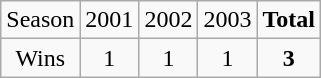<table class="wikitable sortable">
<tr>
<td>Season</td>
<td>2001</td>
<td>2002</td>
<td>2003</td>
<td><strong>Total</strong></td>
</tr>
<tr align=center>
<td>Wins</td>
<td>1</td>
<td>1</td>
<td>1</td>
<td><strong>3</strong></td>
</tr>
</table>
